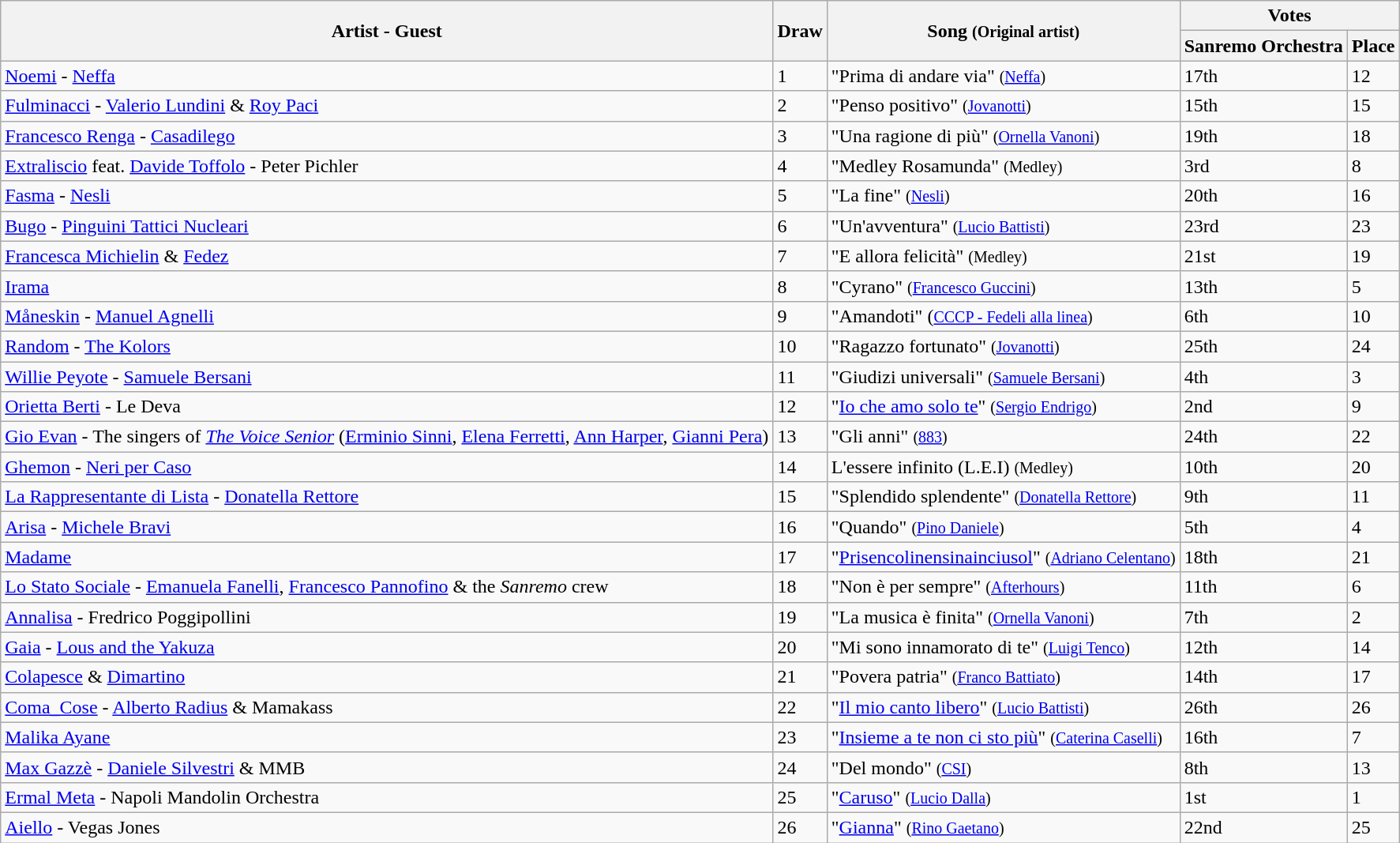<table class="wikitable sortable">
<tr>
<th rowspan="2">Artist - Guest</th>
<th rowspan="2">Draw</th>
<th rowspan="2">Song <small>(Original artist)</small></th>
<th colspan="2">Votes</th>
</tr>
<tr>
<th>Sanremo Orchestra</th>
<th>Place</th>
</tr>
<tr>
<td><a href='#'>Noemi</a> - <a href='#'>Neffa</a></td>
<td>1</td>
<td>"Prima di andare via" <small>(<a href='#'>Neffa</a>)</small></td>
<td>17th</td>
<td>12</td>
</tr>
<tr>
<td><a href='#'>Fulminacci</a> - <a href='#'>Valerio Lundini</a> & <a href='#'>Roy Paci</a></td>
<td>2</td>
<td>"Penso positivo" <small>(<a href='#'>Jovanotti</a>)</small></td>
<td>15th</td>
<td>15</td>
</tr>
<tr>
<td><a href='#'>Francesco Renga</a> - <a href='#'>Casadilego</a></td>
<td>3</td>
<td>"Una ragione di più" <small>(<a href='#'>Ornella Vanoni</a>)</small></td>
<td>19th</td>
<td>18</td>
</tr>
<tr>
<td><a href='#'>Extraliscio</a> feat. <a href='#'>Davide Toffolo</a> - Peter Pichler</td>
<td>4</td>
<td>"Medley Rosamunda" <small>(Medley)</small></td>
<td>3rd</td>
<td>8</td>
</tr>
<tr>
<td><a href='#'>Fasma</a> - <a href='#'>Nesli</a></td>
<td>5</td>
<td>"La fine" <small>(<a href='#'>Nesli</a>)</small></td>
<td>20th</td>
<td>16</td>
</tr>
<tr>
<td><a href='#'>Bugo</a> - <a href='#'>Pinguini Tattici Nucleari</a></td>
<td>6</td>
<td>"Un'avventura" <small>(<a href='#'>Lucio Battisti</a>)</small></td>
<td>23rd</td>
<td>23</td>
</tr>
<tr>
<td><a href='#'>Francesca Michielin</a> & <a href='#'>Fedez</a></td>
<td>7</td>
<td>"E allora felicità" <small>(Medley)</small></td>
<td>21st</td>
<td>19</td>
</tr>
<tr>
<td><a href='#'>Irama</a></td>
<td>8</td>
<td>"Cyrano" <small>(<a href='#'>Francesco Guccini</a>)</small></td>
<td>13th</td>
<td>5</td>
</tr>
<tr>
<td><a href='#'>Måneskin</a> - <a href='#'>Manuel Agnelli</a></td>
<td>9</td>
<td>"Amandoti" (<small><a href='#'>CCCP - Fedeli alla linea</a>)</small></td>
<td>6th</td>
<td>10</td>
</tr>
<tr>
<td><a href='#'>Random</a> - <a href='#'>The Kolors</a></td>
<td>10</td>
<td>"Ragazzo fortunato" <small> (<a href='#'>Jovanotti</a>)</small></td>
<td>25th</td>
<td>24</td>
</tr>
<tr>
<td><a href='#'>Willie Peyote</a> - <a href='#'>Samuele Bersani</a></td>
<td>11</td>
<td>"Giudizi universali" <small>(<a href='#'>Samuele Bersani</a>)</small></td>
<td>4th</td>
<td>3</td>
</tr>
<tr>
<td><a href='#'>Orietta Berti</a> - Le Deva</td>
<td>12</td>
<td>"<a href='#'>Io che amo solo te</a>" <small>(<a href='#'>Sergio Endrigo</a>)</small></td>
<td>2nd</td>
<td>9</td>
</tr>
<tr>
<td><a href='#'>Gio Evan</a> - The singers of <a href='#'><em>The Voice Senior</em></a> (<a href='#'>Erminio Sinni</a>, <a href='#'>Elena Ferretti</a>, <a href='#'>Ann Harper</a>, <a href='#'>Gianni Pera</a>)</td>
<td>13</td>
<td>"Gli anni" <small>(<a href='#'>883</a>)</small></td>
<td>24th</td>
<td>22</td>
</tr>
<tr>
<td><a href='#'>Ghemon</a> - <a href='#'>Neri per Caso</a></td>
<td>14</td>
<td>L'essere infinito (L.E.I) <small>(Medley)</small></td>
<td>10th</td>
<td>20</td>
</tr>
<tr>
<td><a href='#'>La Rappresentante di Lista</a> - <a href='#'>Donatella Rettore</a></td>
<td>15</td>
<td>"Splendido splendente" <small>(<a href='#'>Donatella Rettore</a>)</small></td>
<td>9th</td>
<td>11</td>
</tr>
<tr>
<td><a href='#'>Arisa</a> - <a href='#'>Michele Bravi</a></td>
<td>16</td>
<td>"Quando" <small>(<a href='#'>Pino Daniele</a>)</small></td>
<td>5th</td>
<td>4</td>
</tr>
<tr>
<td><a href='#'>Madame</a></td>
<td>17</td>
<td>"<a href='#'>Prisencolinensinainciusol</a>" <small>(<a href='#'>Adriano Celentano</a>)</small></td>
<td>18th</td>
<td>21</td>
</tr>
<tr>
<td><a href='#'>Lo Stato Sociale</a> - <a href='#'>Emanuela Fanelli</a>, <a href='#'>Francesco Pannofino</a> & the <em>Sanremo</em> crew</td>
<td>18</td>
<td>"Non è per sempre" <small>(<a href='#'>Afterhours</a>)</small></td>
<td>11th</td>
<td>6</td>
</tr>
<tr>
<td><a href='#'>Annalisa</a> - Fredrico Poggipollini</td>
<td>19</td>
<td>"La musica è finita" <small>(<a href='#'>Ornella Vanoni</a>)</small></td>
<td>7th</td>
<td>2</td>
</tr>
<tr>
<td><a href='#'>Gaia</a> - <a href='#'>Lous and the Yakuza</a></td>
<td>20</td>
<td>"Mi sono innamorato di te" <small>(<a href='#'>Luigi Tenco</a>)</small></td>
<td>12th</td>
<td>14</td>
</tr>
<tr>
<td><a href='#'>Colapesce</a> & <a href='#'>Dimartino</a></td>
<td>21</td>
<td>"Povera patria" <small>(<a href='#'>Franco Battiato</a>)</small></td>
<td>14th</td>
<td>17</td>
</tr>
<tr>
<td><a href='#'>Coma_Cose</a> - <a href='#'>Alberto Radius</a> & Mamakass</td>
<td>22</td>
<td>"<a href='#'>Il mio canto libero</a>" <small>(<a href='#'>Lucio Battisti</a>)</small></td>
<td>26th</td>
<td>26</td>
</tr>
<tr>
<td><a href='#'>Malika Ayane</a></td>
<td>23</td>
<td>"<a href='#'>Insieme a te non ci sto più</a>" <small>(<a href='#'>Caterina Caselli</a>)</small></td>
<td>16th</td>
<td>7</td>
</tr>
<tr>
<td><a href='#'>Max Gazzè</a> - <a href='#'>Daniele Silvestri</a> & MMB</td>
<td>24</td>
<td>"Del mondo" <small>(<a href='#'>CSI</a>)</small></td>
<td>8th</td>
<td>13</td>
</tr>
<tr>
<td><a href='#'>Ermal Meta</a> - Napoli Mandolin Orchestra</td>
<td>25</td>
<td>"<a href='#'>Caruso</a>" <small>(<a href='#'>Lucio Dalla</a>)</small></td>
<td>1st</td>
<td>1</td>
</tr>
<tr>
<td><a href='#'>Aiello</a> - Vegas Jones</td>
<td>26</td>
<td>"<a href='#'>Gianna</a>" <small>(<a href='#'>Rino Gaetano</a>)</small></td>
<td>22nd</td>
<td>25</td>
</tr>
</table>
